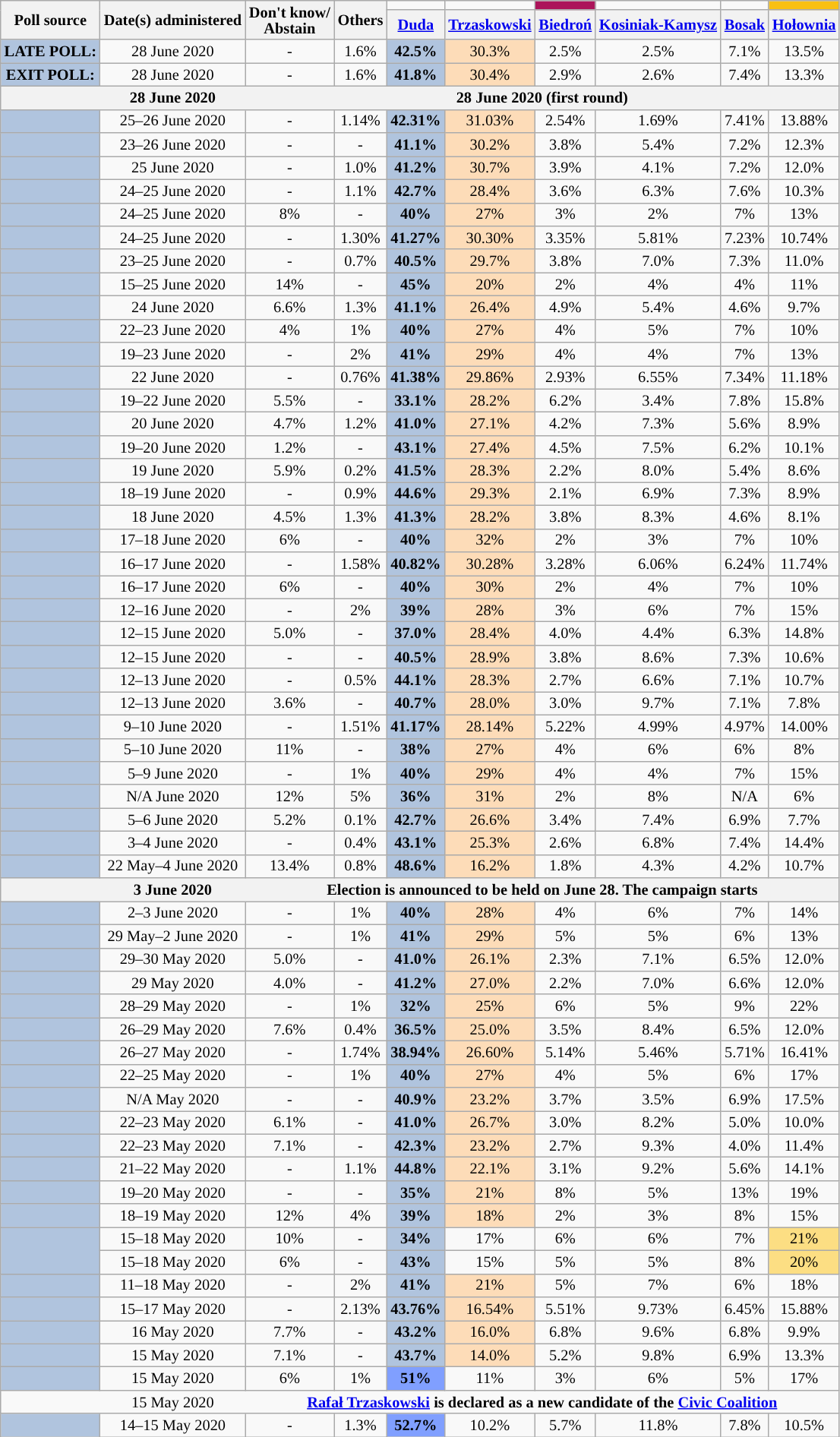<table class="wikitable" style="text-align:center; font-size:85%; line-height:14px;">
<tr>
<th rowspan="2">Poll source</th>
<th rowspan="2">Date(s) administered</th>
<th rowspan="2">Don't know/<br>Abstain</th>
<th rowspan="2">Others</th>
<td style="background:"></td>
<td style="background:"></td>
<td style="background:#ac145a;"></td>
<td style="background:"></td>
<td style="background:"></td>
<td style="background:#F9C013;"></td>
</tr>
<tr>
<th><a href='#'>Duda</a><br></th>
<th><a href='#'>Trzaskowski</a><br></th>
<th><a href='#'>Biedroń</a><br></th>
<th><a href='#'>Kosiniak-Kamysz</a><br></th>
<th><a href='#'>Bosak</a><br></th>
<th><a href='#'>Hołownia</a><br></th>
</tr>
<tr>
<td style="background:lightsteelblue;"><strong>LATE POLL:</strong><br> </td>
<td>28 June 2020</td>
<td>-</td>
<td>1.6%</td>
<td style="background:lightsteelblue;"><strong>42.5%</strong></td>
<td style="background:#FDDCB8;">30.3%</td>
<td>2.5%</td>
<td>2.5%</td>
<td>7.1%</td>
<td>13.5%</td>
</tr>
<tr>
<td style="background:lightsteelblue;"><strong>EXIT POLL:</strong><br> </td>
<td>28 June 2020</td>
<td>-</td>
<td>1.6%</td>
<td style="background:lightsteelblue;"><strong>41.8%</strong></td>
<td style="background:#FDDCB8;">30.4%</td>
<td>2.9%</td>
<td>2.6%</td>
<td>7.4%</td>
<td>13.3%</td>
</tr>
<tr>
<th style="border-right-style:hidden;"></th>
<th style="border-right-style:hidden;" data-sort-value="2020-06-28">28 June 2020</th>
<th colspan="8"><strong>28 June 2020 (first round)</strong></th>
</tr>
<tr>
<td style="background:lightsteelblue;"></td>
<td>25–26 June 2020</td>
<td>-</td>
<td>1.14%</td>
<td style="background:lightsteelblue;"><strong>42.31%</strong></td>
<td style="background:#FDDCB8;">31.03%</td>
<td>2.54%</td>
<td>1.69%</td>
<td>7.41%</td>
<td>13.88%</td>
</tr>
<tr>
<td style="background:lightsteelblue;"></td>
<td>23–26 June 2020</td>
<td>-</td>
<td>-</td>
<td style="background:lightsteelblue;"><strong>41.1%</strong></td>
<td style="background:#FDDCB8;">30.2%</td>
<td>3.8%</td>
<td>5.4%</td>
<td>7.2%</td>
<td>12.3%</td>
</tr>
<tr>
<td style="background:lightsteelblue;"></td>
<td>25 June 2020</td>
<td>-</td>
<td>1.0%</td>
<td style="background:lightsteelblue;"><strong>41.2%</strong></td>
<td style="background:#FDDCB8;">30.7%</td>
<td>3.9%</td>
<td>4.1%</td>
<td>7.2%</td>
<td>12.0%</td>
</tr>
<tr>
<td style="background:lightsteelblue;"></td>
<td>24–25 June 2020</td>
<td>-</td>
<td>1.1%</td>
<td style="background:lightsteelblue;"><strong>42.7%</strong></td>
<td style="background:#FDDCB8;">28.4%</td>
<td>3.6%</td>
<td>6.3%</td>
<td>7.6%</td>
<td>10.3%</td>
</tr>
<tr>
<td style="background:lightsteelblue;"></td>
<td>24–25 June 2020</td>
<td>8%</td>
<td>-</td>
<td style="background:lightsteelblue;"><strong>40%</strong></td>
<td style="background:#FDDCB8;">27%</td>
<td>3%</td>
<td>2%</td>
<td>7%</td>
<td>13%</td>
</tr>
<tr>
<td style="background:lightsteelblue;"></td>
<td>24–25 June 2020</td>
<td>-</td>
<td>1.30%</td>
<td style="background:lightsteelblue;"><strong>41.27%</strong></td>
<td style="background:#FDDCB8;">30.30%</td>
<td>3.35%</td>
<td>5.81%</td>
<td>7.23%</td>
<td>10.74%</td>
</tr>
<tr>
<td style="background:lightsteelblue;"></td>
<td>23–25 June 2020</td>
<td>-</td>
<td>0.7%</td>
<td style="background:lightsteelblue;"><strong>40.5%</strong></td>
<td style="background:#FDDCB8;">29.7%</td>
<td>3.8%</td>
<td>7.0%</td>
<td>7.3%</td>
<td>11.0%</td>
</tr>
<tr>
<td style="background:lightsteelblue;"></td>
<td>15–25 June 2020</td>
<td>14%</td>
<td>-</td>
<td style="background:lightsteelblue;"><strong>45%</strong></td>
<td style="background:#FDDCB8;">20%</td>
<td>2%</td>
<td>4%</td>
<td>4%</td>
<td>11%</td>
</tr>
<tr>
<td style="background:lightsteelblue;"></td>
<td>24 June 2020</td>
<td>6.6%</td>
<td>1.3%</td>
<td style="background:lightsteelblue;"><strong>41.1%</strong></td>
<td style="background:#FDDCB8;">26.4%</td>
<td>4.9%</td>
<td>5.4%</td>
<td>4.6%</td>
<td>9.7%</td>
</tr>
<tr>
<td style="background:lightsteelblue;"></td>
<td>22–23 June 2020</td>
<td>4%</td>
<td>1%</td>
<td style="background:lightsteelblue;"><strong>40%</strong></td>
<td style="background:#FDDCB8;">27%</td>
<td>4%</td>
<td>5%</td>
<td>7%</td>
<td>10%</td>
</tr>
<tr>
<td style="background:lightsteelblue;"></td>
<td>19–23 June 2020</td>
<td>-</td>
<td>2%</td>
<td style="background:lightsteelblue;"><strong>41%</strong></td>
<td style="background:#FDDCB8;">29%</td>
<td>4%</td>
<td>4%</td>
<td>7%</td>
<td>13%</td>
</tr>
<tr>
<td style="background:lightsteelblue;"></td>
<td>22 June 2020</td>
<td>-</td>
<td>0.76%</td>
<td style="background:lightsteelblue;"><strong>41.38%</strong></td>
<td style="background:#FDDCB8;">29.86%</td>
<td>2.93%</td>
<td>6.55%</td>
<td>7.34%</td>
<td>11.18%</td>
</tr>
<tr>
<td style="background:lightsteelblue;"></td>
<td>19–22 June 2020</td>
<td>5.5%</td>
<td>-</td>
<td style="background:lightsteelblue;"><strong>33.1%</strong></td>
<td style="background:#FDDCB8;">28.2%</td>
<td>6.2%</td>
<td>3.4%</td>
<td>7.8%</td>
<td>15.8%</td>
</tr>
<tr>
<td style="background:lightsteelblue;"></td>
<td>20 June 2020</td>
<td>4.7%</td>
<td>1.2%</td>
<td style="background:lightsteelblue;"><strong>41.0%</strong></td>
<td style="background:#FDDCB8;">27.1%</td>
<td>4.2%</td>
<td>7.3%</td>
<td>5.6%</td>
<td>8.9%</td>
</tr>
<tr>
<td style="background:lightsteelblue;"></td>
<td>19–20 June 2020</td>
<td>1.2%</td>
<td>-</td>
<td style="background:lightsteelblue;"><strong>43.1%</strong></td>
<td style="background:#FDDCB8;">27.4%</td>
<td>4.5%</td>
<td>7.5%</td>
<td>6.2%</td>
<td>10.1%</td>
</tr>
<tr>
<td style="background:lightsteelblue;"></td>
<td>19 June 2020</td>
<td>5.9%</td>
<td>0.2%</td>
<td style="background:lightsteelblue;"><strong>41.5%</strong></td>
<td style="background:#FDDCB8;">28.3%</td>
<td>2.2%</td>
<td>8.0%</td>
<td>5.4%</td>
<td>8.6%</td>
</tr>
<tr>
<td style="background:lightsteelblue;"></td>
<td>18–19 June 2020</td>
<td>-</td>
<td>0.9%</td>
<td style="background:lightsteelblue;"><strong>44.6%</strong></td>
<td style="background:#FDDCB8;">29.3%</td>
<td>2.1%</td>
<td>6.9%</td>
<td>7.3%</td>
<td>8.9%</td>
</tr>
<tr>
<td style="background:lightsteelblue;"></td>
<td>18 June 2020</td>
<td>4.5%</td>
<td>1.3%</td>
<td style="background:lightsteelblue;"><strong>41.3%</strong></td>
<td style="background:#FDDCB8;">28.2%</td>
<td>3.8%</td>
<td>8.3%</td>
<td>4.6%</td>
<td>8.1%</td>
</tr>
<tr>
<td style="background:lightsteelblue;"></td>
<td>17–18 June 2020</td>
<td>6%</td>
<td>-</td>
<td style="background:lightsteelblue;"><strong>40%</strong></td>
<td style="background:#FDDCB8;">32%</td>
<td>2%</td>
<td>3%</td>
<td>7%</td>
<td>10%</td>
</tr>
<tr>
<td style="background:lightsteelblue;"></td>
<td>16–17 June 2020</td>
<td>-</td>
<td>1.58%</td>
<td style="background:lightsteelblue;"><strong>40.82%</strong></td>
<td style="background:#FDDCB8;">30.28%</td>
<td>3.28%</td>
<td>6.06%</td>
<td>6.24%</td>
<td>11.74%</td>
</tr>
<tr>
<td style="background:lightsteelblue;"></td>
<td>16–17 June 2020</td>
<td>6%</td>
<td>-</td>
<td style="background:lightsteelblue;"><strong>40%</strong></td>
<td style="background:#FDDCB8;">30%</td>
<td>2%</td>
<td>4%</td>
<td>7%</td>
<td>10%</td>
</tr>
<tr>
<td style="background:lightsteelblue;"></td>
<td>12–16 June 2020</td>
<td>-</td>
<td>2%</td>
<td style="background:lightsteelblue;"><strong>39%</strong></td>
<td style="background:#FDDCB8;">28%</td>
<td>3%</td>
<td>6%</td>
<td>7%</td>
<td>15%</td>
</tr>
<tr>
<td style="background:lightsteelblue;"></td>
<td>12–15 June 2020</td>
<td>5.0%</td>
<td>-</td>
<td style="background:lightsteelblue;"><strong>37.0%</strong></td>
<td style="background:#FDDCB8;">28.4%</td>
<td>4.0%</td>
<td>4.4%</td>
<td>6.3%</td>
<td>14.8%</td>
</tr>
<tr>
<td style="background:lightsteelblue;"></td>
<td>12–15 June 2020</td>
<td>-</td>
<td>-</td>
<td style="background:lightsteelblue;"><strong>40.5%</strong></td>
<td style="background:#FDDCB8;">28.9%</td>
<td>3.8%</td>
<td>8.6%</td>
<td>7.3%</td>
<td>10.6%</td>
</tr>
<tr>
<td style="background:lightsteelblue;"></td>
<td>12–13 June 2020</td>
<td>-</td>
<td>0.5%</td>
<td style="background:lightsteelblue;"><strong>44.1%</strong></td>
<td style="background:#FDDCB8;">28.3%</td>
<td>2.7%</td>
<td>6.6%</td>
<td>7.1%</td>
<td>10.7%</td>
</tr>
<tr>
<td style="background:lightsteelblue;"></td>
<td>12–13 June 2020</td>
<td>3.6%</td>
<td>-</td>
<td style="background:lightsteelblue;"><strong>40.7%</strong></td>
<td style="background:#FDDCB8;">28.0%</td>
<td>3.0%</td>
<td>9.7%</td>
<td>7.1%</td>
<td>7.8%</td>
</tr>
<tr>
<td style="background:lightsteelblue;"></td>
<td>9–10 June 2020</td>
<td>-</td>
<td>1.51%</td>
<td style="background:lightsteelblue;"><strong>41.17%</strong></td>
<td style="background:#FDDCB8;">28.14%</td>
<td>5.22%</td>
<td>4.99%</td>
<td>4.97%</td>
<td>14.00%</td>
</tr>
<tr>
<td style="background:lightsteelblue;"></td>
<td>5–10 June 2020</td>
<td>11%</td>
<td>-</td>
<td style="background:lightsteelblue;"><strong>38%</strong></td>
<td style="background:#FDDCB8;">27%</td>
<td>4%</td>
<td>6%</td>
<td>6%</td>
<td>8%</td>
</tr>
<tr>
<td style="background:lightsteelblue;"></td>
<td>5–9 June 2020</td>
<td>-</td>
<td>1%</td>
<td style="background:lightsteelblue;"><strong>40%</strong></td>
<td style="background:#FDDCB8;">29%</td>
<td>4%</td>
<td>4%</td>
<td>7%</td>
<td>15%</td>
</tr>
<tr>
<td style="background:lightsteelblue;"></td>
<td>N/A June 2020</td>
<td>12%</td>
<td>5%</td>
<td style="background:lightsteelblue;"><strong>36%</strong></td>
<td style="background:#FDDCB8;">31%</td>
<td>2%</td>
<td>8%</td>
<td>N/A</td>
<td>6%</td>
</tr>
<tr>
<td style="background:lightsteelblue;"></td>
<td>5–6 June 2020</td>
<td>5.2%</td>
<td>0.1%</td>
<td style="background:lightsteelblue;"><strong>42.7%</strong></td>
<td style="background:#FDDCB8;">26.6%</td>
<td>3.4%</td>
<td>7.4%</td>
<td>6.9%</td>
<td>7.7%</td>
</tr>
<tr>
<td style="background:lightsteelblue;"></td>
<td>3–4 June 2020</td>
<td>-</td>
<td>0.4%</td>
<td style="background:lightsteelblue;"><strong>43.1%</strong></td>
<td style="background:#FDDCB8;">25.3%</td>
<td>2.6%</td>
<td>6.8%</td>
<td>7.4%</td>
<td>14.4%</td>
</tr>
<tr>
<td style="background:lightsteelblue;"></td>
<td>22 May–4 June 2020</td>
<td>13.4%</td>
<td>0.8%</td>
<td style="background:lightsteelblue;"><strong>48.6%</strong></td>
<td style="background:#FDDCB8;">16.2%</td>
<td>1.8%</td>
<td>4.3%</td>
<td>4.2%</td>
<td>10.7%</td>
</tr>
<tr>
<th style="border-right-style:hidden;"></th>
<th style="border-right-style:hidden;" data-sort-value="2020-06-03">3 June 2020</th>
<th colspan="8"><strong>Election is announced to be held on June 28. The campaign starts</strong></th>
</tr>
<tr>
<td style="background:lightsteelblue;"></td>
<td>2–3 June 2020</td>
<td>-</td>
<td>1%</td>
<td style="background:lightsteelblue;"><strong>40%</strong></td>
<td style="background:#FDDCB8;">28%</td>
<td>4%</td>
<td>6%</td>
<td>7%</td>
<td>14%</td>
</tr>
<tr>
<td style="background:lightsteelblue;"></td>
<td>29 May–2 June 2020</td>
<td>-</td>
<td>1%</td>
<td style="background:lightsteelblue;"><strong>41%</strong></td>
<td style="background:#FDDCB8;">29%</td>
<td>5%</td>
<td>5%</td>
<td>6%</td>
<td>13%</td>
</tr>
<tr>
<td style="background:lightsteelblue;"></td>
<td>29–30 May 2020</td>
<td>5.0%</td>
<td>-</td>
<td style="background:lightsteelblue;"><strong>41.0%</strong></td>
<td style="background:#FDDCB8;">26.1%</td>
<td>2.3%</td>
<td>7.1%</td>
<td>6.5%</td>
<td>12.0%</td>
</tr>
<tr>
<td style="background:lightsteelblue;"></td>
<td>29 May 2020</td>
<td>4.0%</td>
<td>-</td>
<td style="background:lightsteelblue;"><strong>41.2%</strong></td>
<td style="background:#FDDCB8;">27.0%</td>
<td>2.2%</td>
<td>7.0%</td>
<td>6.6%</td>
<td>12.0%</td>
</tr>
<tr>
<td style="background:lightsteelblue;"></td>
<td>28–29 May 2020</td>
<td>-</td>
<td>1%</td>
<td style="background:lightsteelblue;"><strong>32%</strong></td>
<td style="background:#FDDCB8;">25%</td>
<td>6%</td>
<td>5%</td>
<td>9%</td>
<td>22%</td>
</tr>
<tr>
<td style="background:lightsteelblue;"></td>
<td>26–29 May 2020</td>
<td>7.6%</td>
<td>0.4%</td>
<td style="background:lightsteelblue;"><strong>36.5%</strong></td>
<td style="background:#FDDCB8;">25.0%</td>
<td>3.5%</td>
<td>8.4%</td>
<td>6.5%</td>
<td>12.0%</td>
</tr>
<tr>
<td style="background:lightsteelblue;"></td>
<td>26–27 May 2020</td>
<td>-</td>
<td>1.74%</td>
<td style="background:lightsteelblue;"><strong>38.94%</strong></td>
<td style="background:#FDDCB8;">26.60%</td>
<td>5.14%</td>
<td>5.46%</td>
<td>5.71%</td>
<td>16.41%</td>
</tr>
<tr>
<td style="background:lightsteelblue;"></td>
<td>22–25 May 2020</td>
<td>-</td>
<td>1%</td>
<td style="background:lightsteelblue;"><strong>40%</strong></td>
<td style="background:#FDDCB8;">27%</td>
<td>4%</td>
<td>5%</td>
<td>6%</td>
<td>17%</td>
</tr>
<tr>
<td style="background:lightsteelblue;"></td>
<td>N/A May 2020</td>
<td>-</td>
<td>-</td>
<td style="background:lightsteelblue;"><strong>40.9%</strong></td>
<td style="background:#FDDCB8;">23.2%</td>
<td>3.7%</td>
<td>3.5%</td>
<td>6.9%</td>
<td>17.5%</td>
</tr>
<tr>
<td style="background:lightsteelblue;"></td>
<td>22–23 May 2020</td>
<td>6.1%</td>
<td>-</td>
<td style="background:lightsteelblue;"><strong>41.0%</strong></td>
<td style="background:#FDDCB8;">26.7%</td>
<td>3.0%</td>
<td>8.2%</td>
<td>5.0%</td>
<td>10.0%</td>
</tr>
<tr>
<td style="background:lightsteelblue;"></td>
<td>22–23 May 2020</td>
<td>7.1%</td>
<td>-</td>
<td style="background:lightsteelblue;"><strong>42.3%</strong></td>
<td style="background:#FDDCB8;">23.2%</td>
<td>2.7%</td>
<td>9.3%</td>
<td>4.0%</td>
<td>11.4%</td>
</tr>
<tr>
<td style="background:lightsteelblue;"></td>
<td>21–22 May 2020</td>
<td>-</td>
<td>1.1%</td>
<td style="background:lightsteelblue;"><strong>44.8%</strong></td>
<td style="background:#FDDCB8;">22.1%</td>
<td>3.1%</td>
<td>9.2%</td>
<td>5.6%</td>
<td>14.1%</td>
</tr>
<tr>
<td style="background:lightsteelblue;"></td>
<td>19–20 May 2020</td>
<td>-</td>
<td>-</td>
<td style="background:lightsteelblue;"><strong>35%</strong></td>
<td style="background:#FDDCB8;">21%</td>
<td>8%</td>
<td>5%</td>
<td>13%</td>
<td>19%</td>
</tr>
<tr>
<td style="background:lightsteelblue;"></td>
<td>18–19 May 2020</td>
<td>12%</td>
<td>4%</td>
<td style="background:lightsteelblue;"><strong>39%</strong></td>
<td style="background:#FDDCB8;">18%</td>
<td>2%</td>
<td>3%</td>
<td>8%</td>
<td>15%</td>
</tr>
<tr>
<td rowspan="2" style="background:lightsteelblue;"></td>
<td>15–18 May 2020</td>
<td>10%</td>
<td>-</td>
<td style="background:lightsteelblue;"><strong>34%</strong></td>
<td>17%</td>
<td>6%</td>
<td>6%</td>
<td>7%</td>
<td style="background:#fcde83;">21%</td>
</tr>
<tr>
<td>15–18 May 2020</td>
<td>6%</td>
<td>-</td>
<td style="background:lightsteelblue;"><strong>43%</strong></td>
<td>15%</td>
<td>5%</td>
<td>5%</td>
<td>8%</td>
<td style="background:#fcde83;">20%</td>
</tr>
<tr>
<td style="background:lightsteelblue;"></td>
<td>11–18 May 2020</td>
<td>-</td>
<td>2%</td>
<td style="background:lightsteelblue;"><strong>41%</strong></td>
<td style="background:#FDDCB8;">21%</td>
<td>5%</td>
<td>7%</td>
<td>6%</td>
<td>18%</td>
</tr>
<tr>
<td style="background:lightsteelblue;"></td>
<td>15–17 May 2020</td>
<td>-</td>
<td>2.13%</td>
<td style="background:lightsteelblue;"><strong>43.76%</strong></td>
<td style="background:#FDDCB8;">16.54%</td>
<td>5.51%</td>
<td>9.73%</td>
<td>6.45%</td>
<td>15.88%</td>
</tr>
<tr>
<td style="background:lightsteelblue;"></td>
<td>16 May 2020</td>
<td>7.7%</td>
<td>-</td>
<td style="background:lightsteelblue;"><strong>43.2%</strong></td>
<td style="background:#FDDCB8;">16.0%</td>
<td>6.8%</td>
<td>9.6%</td>
<td>6.8%</td>
<td>9.9%</td>
</tr>
<tr>
<td style="background:lightsteelblue;"></td>
<td>15 May 2020</td>
<td>7.1%</td>
<td>-</td>
<td style="background:lightsteelblue;"><strong>43.7%</strong></td>
<td style="background:#FDDCB8;">14.0%</td>
<td>5.2%</td>
<td>9.8%</td>
<td>6.9%</td>
<td>13.3%</td>
</tr>
<tr>
<td style="background:lightsteelblue;"></td>
<td>15 May 2020</td>
<td>6%</td>
<td>1%</td>
<td style="background:#809fff;"><strong>51%</strong></td>
<td>11%</td>
<td>3%</td>
<td>6%</td>
<td>5%</td>
<td>17%</td>
</tr>
<tr>
<td style="border-right-style:hidden;"></td>
<td style="border-right-style:hidden;" data-sort-value="2020-05-15">15 May 2020</td>
<td colspan="8"><strong><a href='#'>Rafał Trzaskowski</a> is declared as a new candidate of the <a href='#'>Civic Coalition</a></strong></td>
</tr>
<tr>
<td style="background:lightsteelblue;"></td>
<td>14–15 May 2020</td>
<td>-</td>
<td>1.3%</td>
<td style="background:#809fff;"><strong>52.7%</strong></td>
<td>10.2%</td>
<td>5.7%</td>
<td>11.8%</td>
<td>7.8%</td>
<td>10.5%</td>
</tr>
</table>
